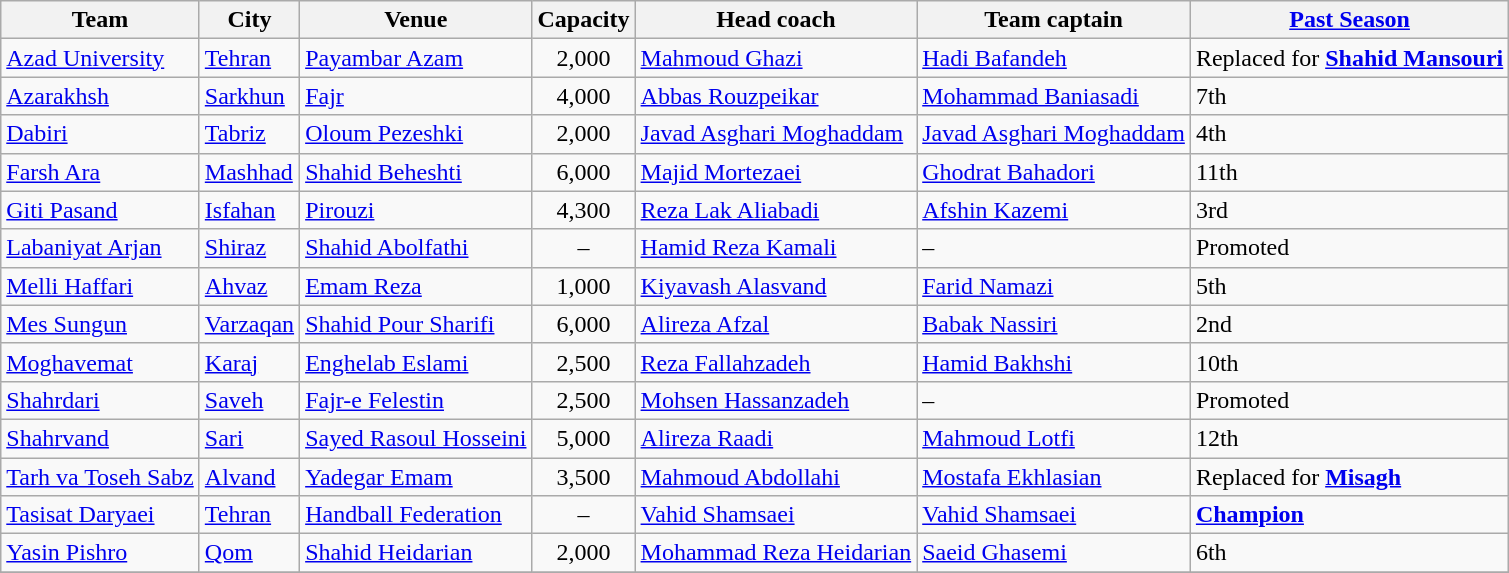<table class="wikitable sortable">
<tr>
<th>Team</th>
<th>City</th>
<th>Venue</th>
<th>Capacity</th>
<th>Head coach</th>
<th>Team captain</th>
<th><a href='#'>Past Season</a></th>
</tr>
<tr>
<td><a href='#'>Azad University</a></td>
<td><a href='#'>Tehran</a></td>
<td><a href='#'>Payambar Azam</a></td>
<td align="center">2,000</td>
<td> <a href='#'>Mahmoud Ghazi</a></td>
<td> <a href='#'>Hadi Bafandeh</a></td>
<td>Replaced for <strong><a href='#'>Shahid Mansouri</a></strong></td>
</tr>
<tr>
<td><a href='#'>Azarakhsh</a></td>
<td><a href='#'>Sarkhun</a></td>
<td><a href='#'>Fajr</a></td>
<td align="center">4,000</td>
<td> <a href='#'>Abbas Rouzpeikar</a></td>
<td> <a href='#'>Mohammad Baniasadi</a></td>
<td>7th</td>
</tr>
<tr>
<td><a href='#'>Dabiri</a></td>
<td><a href='#'>Tabriz</a></td>
<td><a href='#'>Oloum Pezeshki</a></td>
<td align="center">2,000</td>
<td> <a href='#'>Javad Asghari Moghaddam</a></td>
<td> <a href='#'>Javad Asghari Moghaddam</a></td>
<td>4th</td>
</tr>
<tr>
<td><a href='#'>Farsh Ara</a></td>
<td><a href='#'>Mashhad</a></td>
<td><a href='#'>Shahid Beheshti</a></td>
<td align="center">6,000</td>
<td> <a href='#'>Majid Mortezaei</a></td>
<td> <a href='#'>Ghodrat Bahadori</a></td>
<td>11th</td>
</tr>
<tr>
<td><a href='#'>Giti Pasand</a></td>
<td><a href='#'>Isfahan</a></td>
<td><a href='#'>Pirouzi</a></td>
<td align="center">4,300</td>
<td> <a href='#'>Reza Lak Aliabadi</a></td>
<td> <a href='#'>Afshin Kazemi</a></td>
<td>3rd</td>
</tr>
<tr>
<td><a href='#'>Labaniyat Arjan</a></td>
<td><a href='#'>Shiraz</a></td>
<td><a href='#'>Shahid Abolfathi</a></td>
<td align="center">–</td>
<td> <a href='#'>Hamid Reza Kamali</a></td>
<td>–</td>
<td>Promoted</td>
</tr>
<tr>
<td><a href='#'>Melli Haffari</a></td>
<td><a href='#'>Ahvaz</a></td>
<td><a href='#'>Emam Reza</a></td>
<td align="center">1,000</td>
<td> <a href='#'>Kiyavash Alasvand</a></td>
<td> <a href='#'>Farid Namazi</a></td>
<td>5th</td>
</tr>
<tr>
<td><a href='#'>Mes Sungun</a></td>
<td><a href='#'>Varzaqan</a></td>
<td><a href='#'>Shahid Pour Sharifi</a></td>
<td align="center">6,000</td>
<td> <a href='#'>Alireza Afzal</a></td>
<td> <a href='#'>Babak Nassiri</a></td>
<td>2nd</td>
</tr>
<tr>
<td><a href='#'>Moghavemat</a></td>
<td><a href='#'>Karaj</a></td>
<td><a href='#'>Enghelab Eslami</a></td>
<td align="center">2,500</td>
<td> <a href='#'>Reza Fallahzadeh</a></td>
<td> <a href='#'>Hamid Bakhshi</a></td>
<td>10th</td>
</tr>
<tr>
<td><a href='#'>Shahrdari</a></td>
<td><a href='#'>Saveh</a></td>
<td><a href='#'>Fajr-e Felestin</a></td>
<td align="center">2,500</td>
<td> <a href='#'>Mohsen Hassanzadeh</a></td>
<td>–</td>
<td>Promoted</td>
</tr>
<tr>
<td><a href='#'>Shahrvand</a></td>
<td><a href='#'>Sari</a></td>
<td><a href='#'>Sayed Rasoul Hosseini</a></td>
<td align="center">5,000</td>
<td> <a href='#'>Alireza Raadi</a></td>
<td> <a href='#'>Mahmoud Lotfi</a></td>
<td>12th</td>
</tr>
<tr>
<td><a href='#'>Tarh va Toseh Sabz</a></td>
<td><a href='#'>Alvand</a></td>
<td><a href='#'>Yadegar Emam</a></td>
<td align="center">3,500</td>
<td> <a href='#'>Mahmoud Abdollahi</a></td>
<td> <a href='#'>Mostafa Ekhlasian</a></td>
<td>Replaced for <strong><a href='#'>Misagh</a></strong></td>
</tr>
<tr>
<td><a href='#'>Tasisat Daryaei</a></td>
<td><a href='#'>Tehran</a></td>
<td><a href='#'>Handball Federation</a></td>
<td align="center">–</td>
<td> <a href='#'>Vahid Shamsaei</a></td>
<td> <a href='#'>Vahid Shamsaei</a></td>
<td><strong><a href='#'>Champion</a></strong></td>
</tr>
<tr>
<td><a href='#'>Yasin Pishro</a></td>
<td><a href='#'>Qom</a></td>
<td><a href='#'>Shahid Heidarian</a></td>
<td align="center">2,000</td>
<td> <a href='#'>Mohammad Reza Heidarian</a></td>
<td> <a href='#'>Saeid Ghasemi</a></td>
<td>6th</td>
</tr>
<tr>
</tr>
</table>
